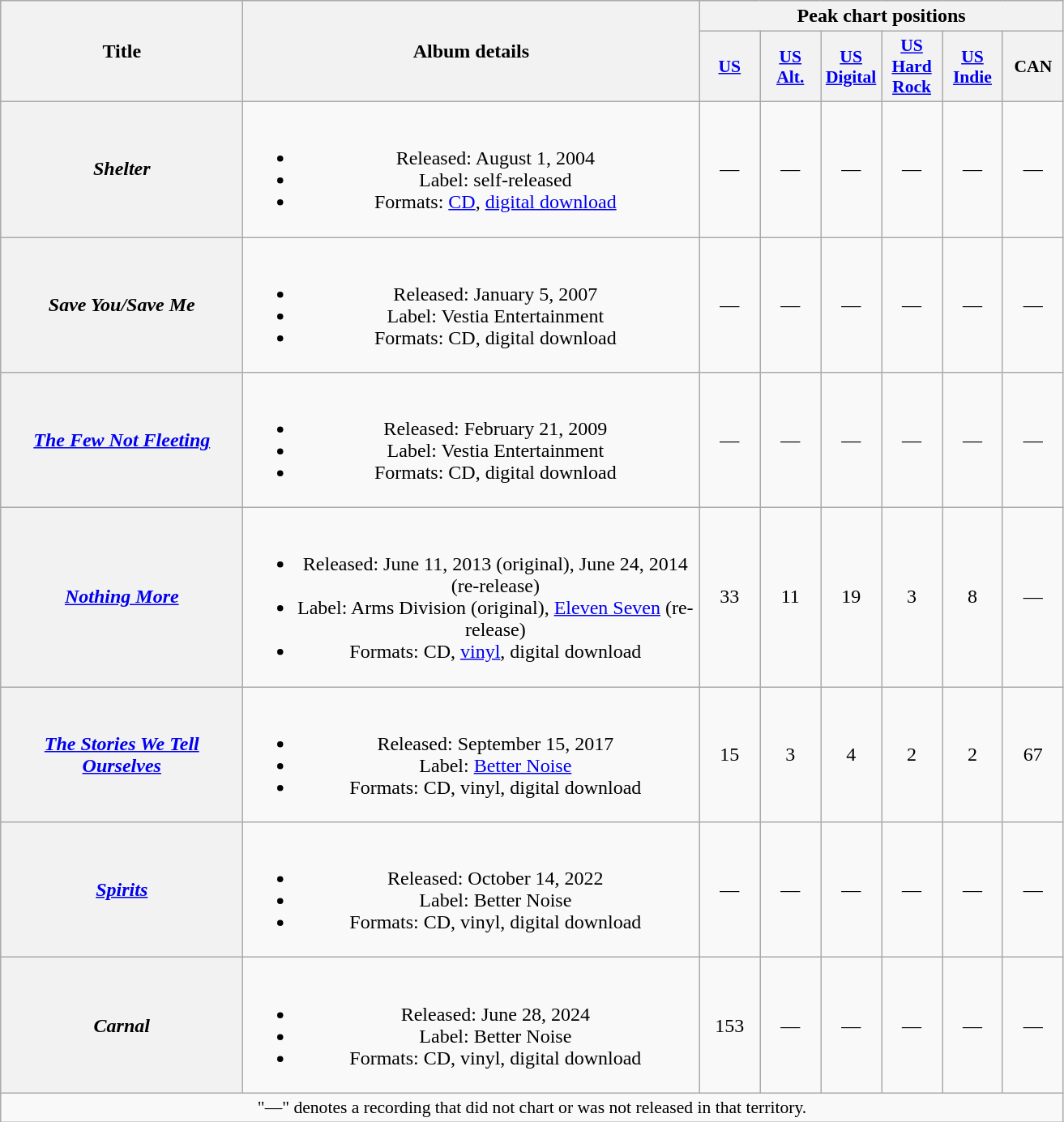<table class="wikitable plainrowheaders" style="text-align:center;">
<tr>
<th scope="col" rowspan="2" style="width:12em;">Title</th>
<th scope="col" rowspan="2" style="width:23em;">Album details</th>
<th scope="col" colspan="6">Peak chart positions</th>
</tr>
<tr>
<th scope="col" style="width:3em;font-size:90%;"><a href='#'>US</a><br></th>
<th scope="col" style="width:3em;font-size:90%;"><a href='#'>US Alt.</a><br></th>
<th scope="col" style="width:3em;font-size:90%;"><a href='#'>US Digital</a><br></th>
<th scope="col" style="width:3em;font-size:90%;"><a href='#'>US Hard Rock</a><br></th>
<th scope="col" style="width:3em;font-size:90%;"><a href='#'>US Indie</a><br></th>
<th scope="col" style="width:3em;font-size:90%;">CAN<br></th>
</tr>
<tr>
<th scope="row"><em>Shelter</em></th>
<td><br><ul><li>Released: August 1, 2004</li><li>Label: self-released</li><li>Formats: <a href='#'>CD</a>, <a href='#'>digital download</a></li></ul></td>
<td>—</td>
<td>—</td>
<td>—</td>
<td>—</td>
<td>—</td>
<td>—</td>
</tr>
<tr>
<th scope="row"><em>Save You/Save Me</em></th>
<td><br><ul><li>Released: January 5, 2007</li><li>Label: Vestia Entertainment</li><li>Formats: CD, digital download</li></ul></td>
<td>—</td>
<td>—</td>
<td>—</td>
<td>—</td>
<td>—</td>
<td>—</td>
</tr>
<tr>
<th scope="row"><em><a href='#'>The Few Not Fleeting</a></em></th>
<td><br><ul><li>Released: February 21, 2009</li><li>Label: Vestia Entertainment</li><li>Formats: CD, digital download</li></ul></td>
<td>—</td>
<td>—</td>
<td>—</td>
<td>—</td>
<td>—</td>
<td>—</td>
</tr>
<tr>
<th scope="row"><em><a href='#'>Nothing More</a></em></th>
<td><br><ul><li>Released: June 11, 2013 (original), June 24, 2014 (re-release)</li><li>Label: Arms Division (original), <a href='#'>Eleven Seven</a> (re-release)</li><li>Formats: CD, <a href='#'>vinyl</a>, digital download</li></ul></td>
<td>33</td>
<td>11</td>
<td>19</td>
<td>3</td>
<td>8</td>
<td>—</td>
</tr>
<tr>
<th scope="row"><em><a href='#'>The Stories We Tell Ourselves</a></em></th>
<td><br><ul><li>Released: September 15, 2017</li><li>Label: <a href='#'>Better Noise</a></li><li>Formats: CD, vinyl, digital download</li></ul></td>
<td>15</td>
<td>3</td>
<td>4</td>
<td>2</td>
<td>2</td>
<td>67</td>
</tr>
<tr>
<th scope="row"><em><a href='#'>Spirits</a></em></th>
<td><br><ul><li>Released: October 14, 2022</li><li>Label: Better Noise</li><li>Formats: CD, vinyl, digital download</li></ul></td>
<td>—</td>
<td>—</td>
<td>—</td>
<td>—</td>
<td>—</td>
<td>—</td>
</tr>
<tr>
<th scope="row"><em>Carnal</em></th>
<td><br><ul><li>Released: June 28, 2024</li><li>Label: Better Noise</li><li>Formats: CD, vinyl, digital download</li></ul></td>
<td>153<br></td>
<td>—</td>
<td>—</td>
<td>—</td>
<td>—</td>
<td>—</td>
</tr>
<tr>
<td colspan="8" style="font-size:90%">"—" denotes a recording that did not chart or was not released in that territory.</td>
</tr>
</table>
